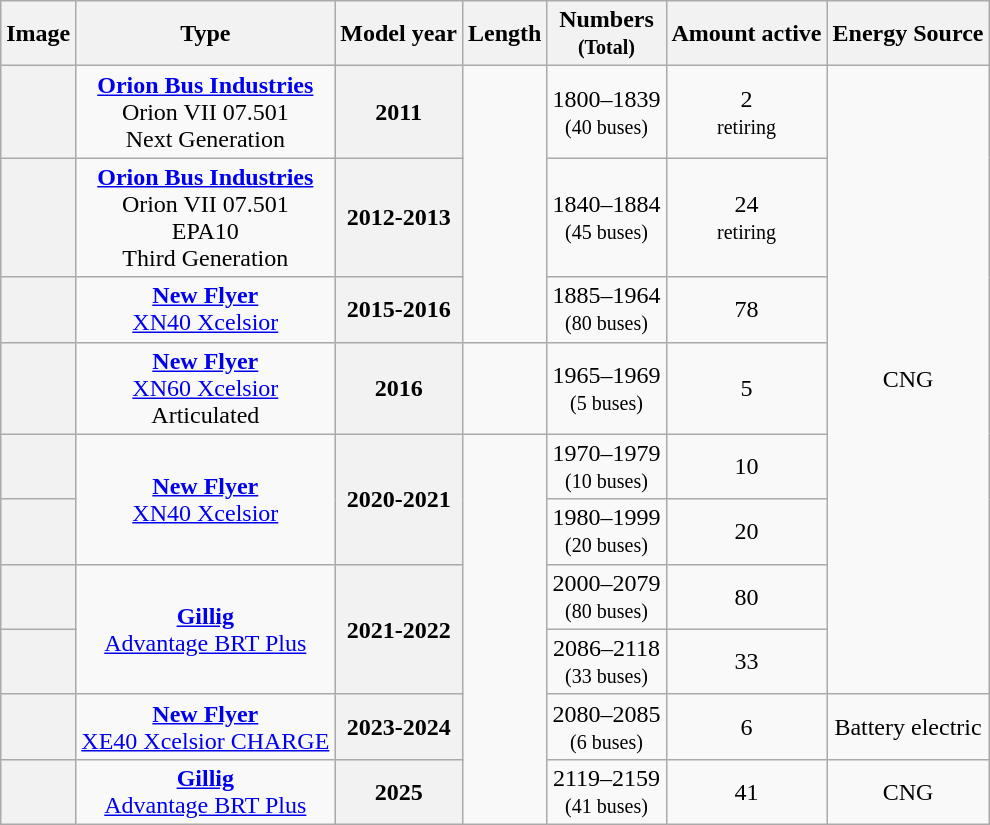<table class="wikitable">
<tr>
<th>Image</th>
<th>Type</th>
<th>Model year</th>
<th>Length</th>
<th>Numbers<br><small>(Total)</small></th>
<th>Amount active</th>
<th>Energy Source</th>
</tr>
<tr>
<th></th>
<td align="center"><strong><a href='#'>Orion Bus Industries</a></strong><br>Orion VII 07.501<br>Next Generation</td>
<th>2011</th>
<td rowspan="3"></td>
<td align="center">1800–1839 <br><small>(40 buses)</small></td>
<td align="center">2<br><small>retiring</small></td>
<td align=center rowspan="8">CNG</td>
</tr>
<tr>
<th></th>
<td align="center"><strong><a href='#'>Orion Bus Industries</a></strong><br>Orion VII 07.501<br>EPA10<br>Third Generation<br></td>
<th>2012-2013</th>
<td align="center">1840–1884<br><small>(45 buses)</small></td>
<td align="center">24<br><small>retiring</small></td>
</tr>
<tr>
<th></th>
<td align=center><strong><a href='#'>New Flyer</a></strong><br><a href='#'>XN40 Xcelsior</a></td>
<th>2015-2016</th>
<td align=center>1885–1964<br><small>(80 buses)</small></td>
<td align=center>78</td>
</tr>
<tr>
<th></th>
<td align=center><strong><a href='#'>New Flyer</a></strong><br><a href='#'>XN60 Xcelsior</a><br>Articulated</td>
<th>2016</th>
<td align=center></td>
<td align=center>1965–1969<br><small>(5 buses)</small></td>
<td align=center>5</td>
</tr>
<tr>
<th></th>
<td rowspan=2 align=center><strong><a href='#'>New Flyer</a></strong><br><a href='#'>XN40 Xcelsior</a></td>
<th rowspan="2">2020-2021</th>
<td rowspan="7" align="center"></td>
<td align=center>1970–1979<br><small>(10 buses)</small></td>
<td align=center>10</td>
</tr>
<tr>
<th></th>
<td align=center>1980–1999<br><small>(20 buses)</small></td>
<td align=center>20</td>
</tr>
<tr>
<th></th>
<td rowspan="2" align="center"><strong><a href='#'>Gillig</a></strong><br><a href='#'>Advantage BRT Plus</a></td>
<th rowspan="2">2021-2022</th>
<td align=center>2000–2079<br><small>(80 buses)</small></td>
<td align=center>80</td>
</tr>
<tr>
<th></th>
<td align=center>2086–2118<br><small>(33 buses)</small></td>
<td align=center>33</td>
</tr>
<tr>
<th></th>
<td align=center><strong><a href='#'>New Flyer</a></strong><br><a href='#'>XE40 Xcelsior CHARGE</a></td>
<th>2023-2024</th>
<td align=center>2080–2085<br><small>(6 buses)</small></td>
<td align=center>6</td>
<td align=center>Battery electric</td>
</tr>
<tr>
<th></th>
<td align="center"><strong><a href='#'>Gillig</a></strong><br><a href='#'>Advantage BRT Plus</a></td>
<th>2025</th>
<td align=center>2119–2159<br><small>(41 buses)</small></td>
<td align=center>41</td>
<td align=center>CNG</td>
</tr>
</table>
